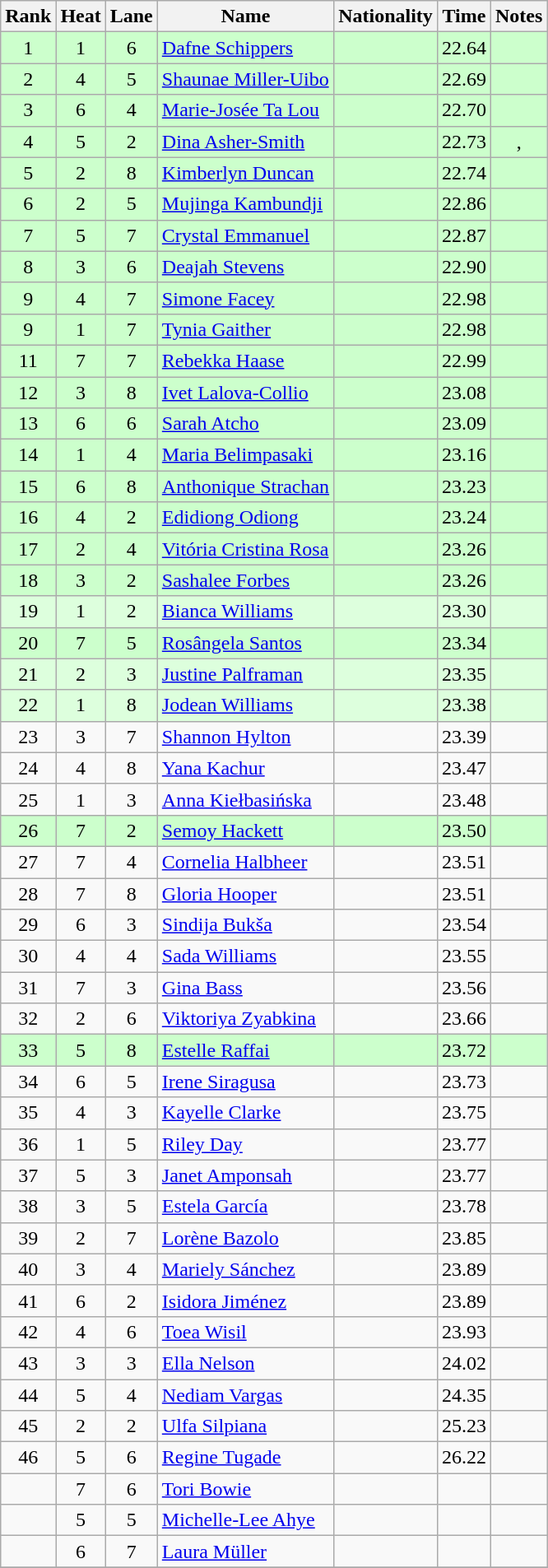<table class="wikitable sortable" style="text-align:center">
<tr>
<th>Rank</th>
<th>Heat</th>
<th>Lane</th>
<th>Name</th>
<th>Nationality</th>
<th>Time</th>
<th>Notes</th>
</tr>
<tr style="background:#ccffcc;">
<td>1</td>
<td>1</td>
<td>6</td>
<td style="text-align:left;"><a href='#'>Dafne Schippers</a></td>
<td style="text-align:left;"></td>
<td>22.64</td>
<td></td>
</tr>
<tr style="background:#ccffcc;">
<td>2</td>
<td>4</td>
<td>5</td>
<td style="text-align:left;"><a href='#'>Shaunae Miller-Uibo</a></td>
<td style="text-align:left;"></td>
<td>22.69</td>
<td></td>
</tr>
<tr style="background:#ccffcc;">
<td>3</td>
<td>6</td>
<td>4</td>
<td style="text-align:left;"><a href='#'>Marie-Josée Ta Lou</a></td>
<td style="text-align:left;"></td>
<td>22.70</td>
<td></td>
</tr>
<tr style="background:#ccffcc;">
<td>4</td>
<td>5</td>
<td>2</td>
<td style="text-align:left;"><a href='#'>Dina Asher-Smith</a></td>
<td style="text-align:left;"></td>
<td>22.73</td>
<td>, </td>
</tr>
<tr style="background:#ccffcc;">
<td>5</td>
<td>2</td>
<td>8</td>
<td style="text-align:left;"><a href='#'>Kimberlyn Duncan</a></td>
<td style="text-align:left;"></td>
<td>22.74</td>
<td></td>
</tr>
<tr style="background:#ccffcc;">
<td>6</td>
<td>2</td>
<td>5</td>
<td style="text-align:left;"><a href='#'>Mujinga Kambundji</a></td>
<td style="text-align:left;"></td>
<td>22.86</td>
<td></td>
</tr>
<tr style="background:#ccffcc;">
<td>7</td>
<td>5</td>
<td>7</td>
<td style="text-align:left;"><a href='#'>Crystal Emmanuel</a></td>
<td style="text-align:left;"></td>
<td>22.87</td>
<td></td>
</tr>
<tr style="background:#ccffcc;">
<td>8</td>
<td>3</td>
<td>6</td>
<td style="text-align:left;"><a href='#'>Deajah Stevens</a></td>
<td style="text-align:left;"></td>
<td>22.90</td>
<td></td>
</tr>
<tr style="background:#ccffcc;">
<td>9</td>
<td>4</td>
<td>7</td>
<td style="text-align:left;"><a href='#'>Simone Facey</a></td>
<td style="text-align:left;"></td>
<td>22.98</td>
<td></td>
</tr>
<tr style="background:#ccffcc;">
<td>9</td>
<td>1</td>
<td>7</td>
<td style="text-align:left;"><a href='#'>Tynia Gaither</a></td>
<td style="text-align:left;"></td>
<td>22.98</td>
<td></td>
</tr>
<tr style="background:#ccffcc;">
<td>11</td>
<td>7</td>
<td>7</td>
<td style="text-align:left;"><a href='#'>Rebekka Haase</a></td>
<td style="text-align:left;"></td>
<td>22.99</td>
<td></td>
</tr>
<tr style="background:#ccffcc;">
<td>12</td>
<td>3</td>
<td>8</td>
<td style="text-align:left;"><a href='#'>Ivet Lalova-Collio</a></td>
<td style="text-align:left;"></td>
<td>23.08</td>
<td></td>
</tr>
<tr style="background:#ccffcc;">
<td>13</td>
<td>6</td>
<td>6</td>
<td style="text-align:left;"><a href='#'>Sarah Atcho</a></td>
<td style="text-align:left;"></td>
<td>23.09</td>
<td></td>
</tr>
<tr style="background:#ccffcc;">
<td>14</td>
<td>1</td>
<td>4</td>
<td style="text-align:left;"><a href='#'>Maria Belimpasaki</a></td>
<td style="text-align:left;"></td>
<td>23.16</td>
<td></td>
</tr>
<tr style="background:#ccffcc;">
<td>15</td>
<td>6</td>
<td>8</td>
<td style="text-align:left;"><a href='#'>Anthonique Strachan</a></td>
<td style="text-align:left;"></td>
<td>23.23</td>
<td></td>
</tr>
<tr style="background:#ccffcc;">
<td>16</td>
<td>4</td>
<td>2</td>
<td style="text-align:left;"><a href='#'>Edidiong Odiong</a></td>
<td style="text-align:left;"></td>
<td>23.24</td>
<td></td>
</tr>
<tr style="background:#ccffcc;">
<td>17</td>
<td>2</td>
<td>4</td>
<td style="text-align:left;"><a href='#'>Vitória Cristina Rosa</a></td>
<td style="text-align:left;"></td>
<td>23.26</td>
<td></td>
</tr>
<tr style="background:#ccffcc;">
<td>18</td>
<td>3</td>
<td>2</td>
<td style="text-align:left;"><a href='#'>Sashalee Forbes</a></td>
<td style="text-align:left;"></td>
<td>23.26</td>
<td></td>
</tr>
<tr style="background:#ddffdd;">
<td>19</td>
<td>1</td>
<td>2</td>
<td style="text-align:left;"><a href='#'>Bianca Williams</a></td>
<td style="text-align:left;"></td>
<td>23.30</td>
<td></td>
</tr>
<tr style="background:#ccffcc;">
<td>20</td>
<td>7</td>
<td>5</td>
<td style="text-align:left;"><a href='#'>Rosângela Santos</a></td>
<td style="text-align:left;"></td>
<td>23.34</td>
<td></td>
</tr>
<tr style="background:#ddffdd;">
<td>21</td>
<td>2</td>
<td>3</td>
<td style="text-align:left;"><a href='#'>Justine Palframan</a></td>
<td style="text-align:left;"></td>
<td>23.35</td>
<td></td>
</tr>
<tr style="background:#ddffdd;">
<td>22</td>
<td>1</td>
<td>8</td>
<td style="text-align:left;"><a href='#'>Jodean Williams</a></td>
<td style="text-align:left;"></td>
<td>23.38</td>
<td></td>
</tr>
<tr>
<td>23</td>
<td>3</td>
<td>7</td>
<td style="text-align:left;"><a href='#'>Shannon Hylton</a></td>
<td style="text-align:left;"></td>
<td>23.39</td>
<td></td>
</tr>
<tr>
<td>24</td>
<td>4</td>
<td>8</td>
<td style="text-align:left;"><a href='#'>Yana Kachur</a></td>
<td style="text-align:left;"></td>
<td>23.47</td>
<td></td>
</tr>
<tr>
<td>25</td>
<td>1</td>
<td>3</td>
<td style="text-align:left;"><a href='#'>Anna Kiełbasińska</a></td>
<td style="text-align:left;"></td>
<td>23.48</td>
<td></td>
</tr>
<tr style="background:#ccffcc;">
<td>26</td>
<td>7</td>
<td>2</td>
<td style="text-align:left;"><a href='#'>Semoy Hackett</a></td>
<td style="text-align:left;"></td>
<td>23.50</td>
<td></td>
</tr>
<tr>
<td>27</td>
<td>7</td>
<td>4</td>
<td style="text-align:left;"><a href='#'>Cornelia Halbheer</a></td>
<td style="text-align:left;"></td>
<td>23.51</td>
<td></td>
</tr>
<tr>
<td>28</td>
<td>7</td>
<td>8</td>
<td style="text-align:left;"><a href='#'>Gloria Hooper</a></td>
<td style="text-align:left;"></td>
<td>23.51</td>
<td></td>
</tr>
<tr>
<td>29</td>
<td>6</td>
<td>3</td>
<td style="text-align:left;"><a href='#'>Sindija Bukša</a></td>
<td style="text-align:left;"></td>
<td>23.54</td>
<td></td>
</tr>
<tr>
<td>30</td>
<td>4</td>
<td>4</td>
<td style="text-align:left;"><a href='#'>Sada Williams</a></td>
<td style="text-align:left;"></td>
<td>23.55</td>
<td></td>
</tr>
<tr>
<td>31</td>
<td>7</td>
<td>3</td>
<td style="text-align:left;"><a href='#'>Gina Bass</a></td>
<td style="text-align:left;"></td>
<td>23.56</td>
<td></td>
</tr>
<tr>
<td>32</td>
<td>2</td>
<td>6</td>
<td style="text-align:left;"><a href='#'>Viktoriya Zyabkina</a></td>
<td style="text-align:left;"></td>
<td>23.66</td>
<td></td>
</tr>
<tr style="background:#ccffcc;">
<td>33</td>
<td>5</td>
<td>8</td>
<td style="text-align:left;"><a href='#'>Estelle Raffai</a></td>
<td style="text-align:left;"></td>
<td>23.72</td>
<td></td>
</tr>
<tr>
<td>34</td>
<td>6</td>
<td>5</td>
<td style="text-align:left;"><a href='#'>Irene Siragusa</a></td>
<td style="text-align:left;"></td>
<td>23.73</td>
<td></td>
</tr>
<tr>
<td>35</td>
<td>4</td>
<td>3</td>
<td style="text-align:left;"><a href='#'>Kayelle Clarke</a></td>
<td style="text-align:left;"></td>
<td>23.75</td>
<td></td>
</tr>
<tr>
<td>36</td>
<td>1</td>
<td>5</td>
<td style="text-align:left;"><a href='#'>Riley Day</a></td>
<td style="text-align:left;"></td>
<td>23.77</td>
<td></td>
</tr>
<tr>
<td>37</td>
<td>5</td>
<td>3</td>
<td style="text-align:left;"><a href='#'>Janet Amponsah</a></td>
<td style="text-align:left;"></td>
<td>23.77</td>
<td></td>
</tr>
<tr>
<td>38</td>
<td>3</td>
<td>5</td>
<td style="text-align:left;"><a href='#'>Estela García</a></td>
<td style="text-align:left;"></td>
<td>23.78</td>
<td></td>
</tr>
<tr>
<td>39</td>
<td>2</td>
<td>7</td>
<td style="text-align:left;"><a href='#'>Lorène Bazolo</a></td>
<td style="text-align:left;"></td>
<td>23.85</td>
<td></td>
</tr>
<tr>
<td>40</td>
<td>3</td>
<td>4</td>
<td style="text-align:left;"><a href='#'>Mariely Sánchez</a></td>
<td style="text-align:left;"></td>
<td>23.89</td>
<td></td>
</tr>
<tr>
<td>41</td>
<td>6</td>
<td>2</td>
<td style="text-align:left;"><a href='#'>Isidora Jiménez</a></td>
<td style="text-align:left;"></td>
<td>23.89</td>
<td></td>
</tr>
<tr>
<td>42</td>
<td>4</td>
<td>6</td>
<td style="text-align:left;"><a href='#'>Toea Wisil</a></td>
<td style="text-align:left;"></td>
<td>23.93</td>
<td></td>
</tr>
<tr>
<td>43</td>
<td>3</td>
<td>3</td>
<td style="text-align:left;"><a href='#'>Ella Nelson</a></td>
<td style="text-align:left;"></td>
<td>24.02</td>
<td></td>
</tr>
<tr>
<td>44</td>
<td>5</td>
<td>4</td>
<td style="text-align:left;"><a href='#'>Nediam Vargas</a></td>
<td style="text-align:left;"></td>
<td>24.35</td>
<td></td>
</tr>
<tr>
<td>45</td>
<td>2</td>
<td>2</td>
<td style="text-align:left;"><a href='#'>Ulfa Silpiana</a></td>
<td style="text-align:left;"></td>
<td>25.23</td>
<td></td>
</tr>
<tr>
<td>46</td>
<td>5</td>
<td>6</td>
<td style="text-align:left;"><a href='#'>Regine Tugade</a></td>
<td style="text-align:left;"></td>
<td>26.22</td>
<td></td>
</tr>
<tr>
<td></td>
<td>7</td>
<td>6</td>
<td style="text-align:left;"><a href='#'>Tori Bowie</a></td>
<td style="text-align:left;"></td>
<td></td>
<td></td>
</tr>
<tr>
<td></td>
<td>5</td>
<td>5</td>
<td style="text-align:left;"><a href='#'>Michelle-Lee Ahye</a></td>
<td style="text-align:left;"></td>
<td></td>
<td></td>
</tr>
<tr>
<td></td>
<td>6</td>
<td>7</td>
<td style="text-align:left;"><a href='#'>Laura Müller</a></td>
<td style="text-align:left;"></td>
<td></td>
<td></td>
</tr>
<tr>
</tr>
</table>
